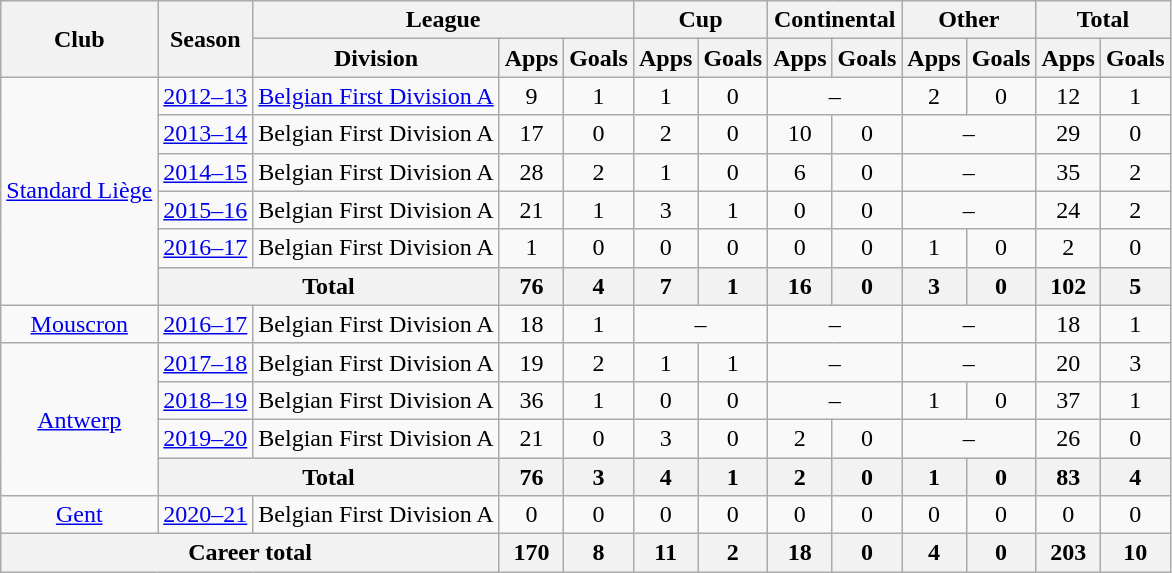<table class=wikitable style="text-align: center">
<tr>
<th rowspan=2>Club</th>
<th rowspan=2>Season</th>
<th colspan=3>League</th>
<th colspan=2>Cup</th>
<th colspan=2>Continental</th>
<th colspan=2>Other</th>
<th colspan=2>Total</th>
</tr>
<tr>
<th>Division</th>
<th>Apps</th>
<th>Goals</th>
<th>Apps</th>
<th>Goals</th>
<th>Apps</th>
<th>Goals</th>
<th>Apps</th>
<th>Goals</th>
<th>Apps</th>
<th>Goals</th>
</tr>
<tr>
<td rowspan=6><a href='#'>Standard Liège</a></td>
<td><a href='#'>2012–13</a></td>
<td><a href='#'>Belgian First Division A</a></td>
<td>9</td>
<td>1</td>
<td>1</td>
<td>0</td>
<td colspan=2>–</td>
<td>2</td>
<td>0</td>
<td>12</td>
<td>1</td>
</tr>
<tr>
<td><a href='#'>2013–14</a></td>
<td>Belgian First Division A</td>
<td>17</td>
<td>0</td>
<td>2</td>
<td>0</td>
<td>10</td>
<td>0</td>
<td colspan=2>–</td>
<td>29</td>
<td>0</td>
</tr>
<tr>
<td><a href='#'>2014–15</a></td>
<td>Belgian First Division A</td>
<td>28</td>
<td>2</td>
<td>1</td>
<td>0</td>
<td>6</td>
<td>0</td>
<td colspan=2>–</td>
<td>35</td>
<td>2</td>
</tr>
<tr>
<td><a href='#'>2015–16</a></td>
<td>Belgian First Division A</td>
<td>21</td>
<td>1</td>
<td>3</td>
<td>1</td>
<td>0</td>
<td>0</td>
<td colspan=2>–</td>
<td>24</td>
<td>2</td>
</tr>
<tr>
<td><a href='#'>2016–17</a></td>
<td>Belgian First Division A</td>
<td>1</td>
<td>0</td>
<td>0</td>
<td>0</td>
<td>0</td>
<td>0</td>
<td>1</td>
<td>0</td>
<td>2</td>
<td>0</td>
</tr>
<tr>
<th colspan=2>Total</th>
<th>76</th>
<th>4</th>
<th>7</th>
<th>1</th>
<th>16</th>
<th>0</th>
<th>3</th>
<th>0</th>
<th>102</th>
<th>5</th>
</tr>
<tr>
<td><a href='#'>Mouscron</a></td>
<td><a href='#'>2016–17</a></td>
<td>Belgian First Division A</td>
<td>18</td>
<td>1</td>
<td colspan=2>–</td>
<td colspan=2>–</td>
<td colspan=2>–</td>
<td>18</td>
<td>1</td>
</tr>
<tr>
<td rowspan=4><a href='#'>Antwerp</a></td>
<td><a href='#'>2017–18</a></td>
<td>Belgian First Division A</td>
<td>19</td>
<td>2</td>
<td>1</td>
<td>1</td>
<td colspan=2>–</td>
<td colspan=2>–</td>
<td>20</td>
<td>3</td>
</tr>
<tr>
<td><a href='#'>2018–19</a></td>
<td>Belgian First Division A</td>
<td>36</td>
<td>1</td>
<td>0</td>
<td>0</td>
<td colspan=2>–</td>
<td>1</td>
<td>0</td>
<td>37</td>
<td>1</td>
</tr>
<tr>
<td><a href='#'>2019–20</a></td>
<td>Belgian First Division A</td>
<td>21</td>
<td>0</td>
<td>3</td>
<td>0</td>
<td>2</td>
<td>0</td>
<td colspan=2>–</td>
<td>26</td>
<td>0</td>
</tr>
<tr>
<th colspan=2>Total</th>
<th>76</th>
<th>3</th>
<th>4</th>
<th>1</th>
<th>2</th>
<th>0</th>
<th>1</th>
<th>0</th>
<th>83</th>
<th>4</th>
</tr>
<tr>
<td><a href='#'>Gent</a></td>
<td><a href='#'>2020–21</a></td>
<td>Belgian First Division A</td>
<td>0</td>
<td>0</td>
<td>0</td>
<td>0</td>
<td>0</td>
<td>0</td>
<td>0</td>
<td>0</td>
<td>0</td>
<td>0</td>
</tr>
<tr>
<th colspan=3>Career total</th>
<th>170</th>
<th>8</th>
<th>11</th>
<th>2</th>
<th>18</th>
<th>0</th>
<th>4</th>
<th>0</th>
<th>203</th>
<th>10</th>
</tr>
</table>
